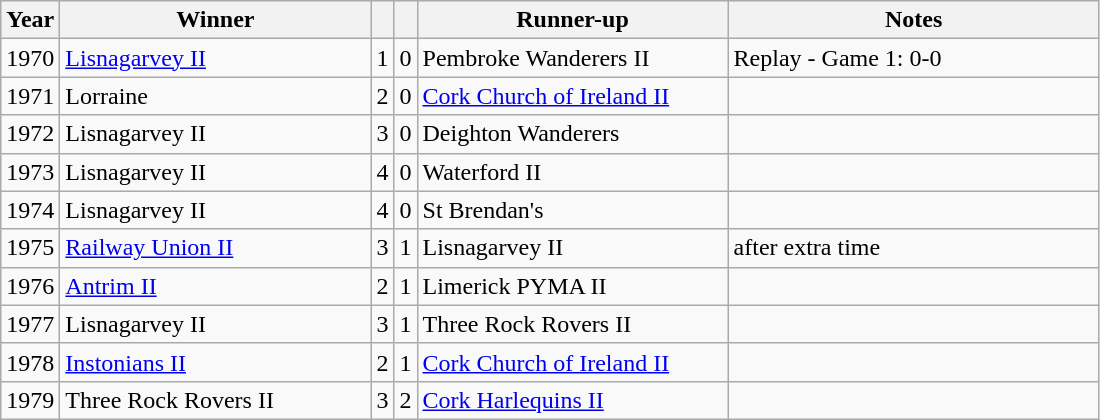<table class="wikitable">
<tr>
<th>Year</th>
<th>Winner</th>
<th></th>
<th></th>
<th>Runner-up</th>
<th>Notes</th>
</tr>
<tr>
<td align="center">1970</td>
<td width=200><a href='#'>Lisnagarvey II</a></td>
<td align="center">1</td>
<td align="center">0</td>
<td width=200>Pembroke Wanderers II</td>
<td width=240>Replay - Game 1: 0-0</td>
</tr>
<tr>
<td align="center">1971</td>
<td>Lorraine</td>
<td align="center">2</td>
<td align="center">0</td>
<td><a href='#'>Cork Church of Ireland II</a></td>
<td></td>
</tr>
<tr>
<td align="center">1972</td>
<td>Lisnagarvey II</td>
<td align="center">3</td>
<td align="center">0</td>
<td>Deighton Wanderers</td>
<td></td>
</tr>
<tr>
<td align="center">1973</td>
<td>Lisnagarvey II</td>
<td align="center">4</td>
<td align="center">0</td>
<td>Waterford II</td>
<td></td>
</tr>
<tr>
<td align="center">1974</td>
<td>Lisnagarvey II</td>
<td align="center">4</td>
<td align="center">0</td>
<td>St Brendan's</td>
<td></td>
</tr>
<tr>
<td align="center">1975</td>
<td><a href='#'>Railway Union II</a></td>
<td align="center">3</td>
<td align="center">1</td>
<td>Lisnagarvey II</td>
<td>after extra time</td>
</tr>
<tr>
<td align="center">1976</td>
<td><a href='#'>Antrim II</a></td>
<td align="center">2</td>
<td align="center">1</td>
<td>Limerick PYMA II</td>
<td></td>
</tr>
<tr>
<td align="center">1977</td>
<td>Lisnagarvey II</td>
<td align="center">3</td>
<td align="center">1</td>
<td>Three Rock Rovers II</td>
<td></td>
</tr>
<tr>
<td align="center">1978</td>
<td><a href='#'>Instonians II</a></td>
<td align="center">2</td>
<td align="center">1</td>
<td><a href='#'>Cork Church of Ireland II</a></td>
<td></td>
</tr>
<tr>
<td align="center">1979</td>
<td>Three Rock Rovers II</td>
<td align="center">3</td>
<td align="center">2</td>
<td><a href='#'>Cork Harlequins II</a></td>
<td></td>
</tr>
</table>
